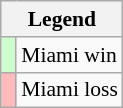<table class="wikitable" style="font-size:90%">
<tr>
<th colspan="2">Legend</th>
</tr>
<tr>
<td bgcolor="#ccffcc"> </td>
<td>Miami win</td>
</tr>
<tr>
<td bgcolor="#ffbbbb"> </td>
<td>Miami loss</td>
</tr>
</table>
